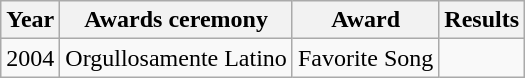<table class="wikitable">
<tr>
<th>Year</th>
<th>Awards ceremony</th>
<th>Award</th>
<th>Results</th>
</tr>
<tr>
<td>2004</td>
<td>Orgullosamente Latino</td>
<td>Favorite Song</td>
<td></td>
</tr>
</table>
